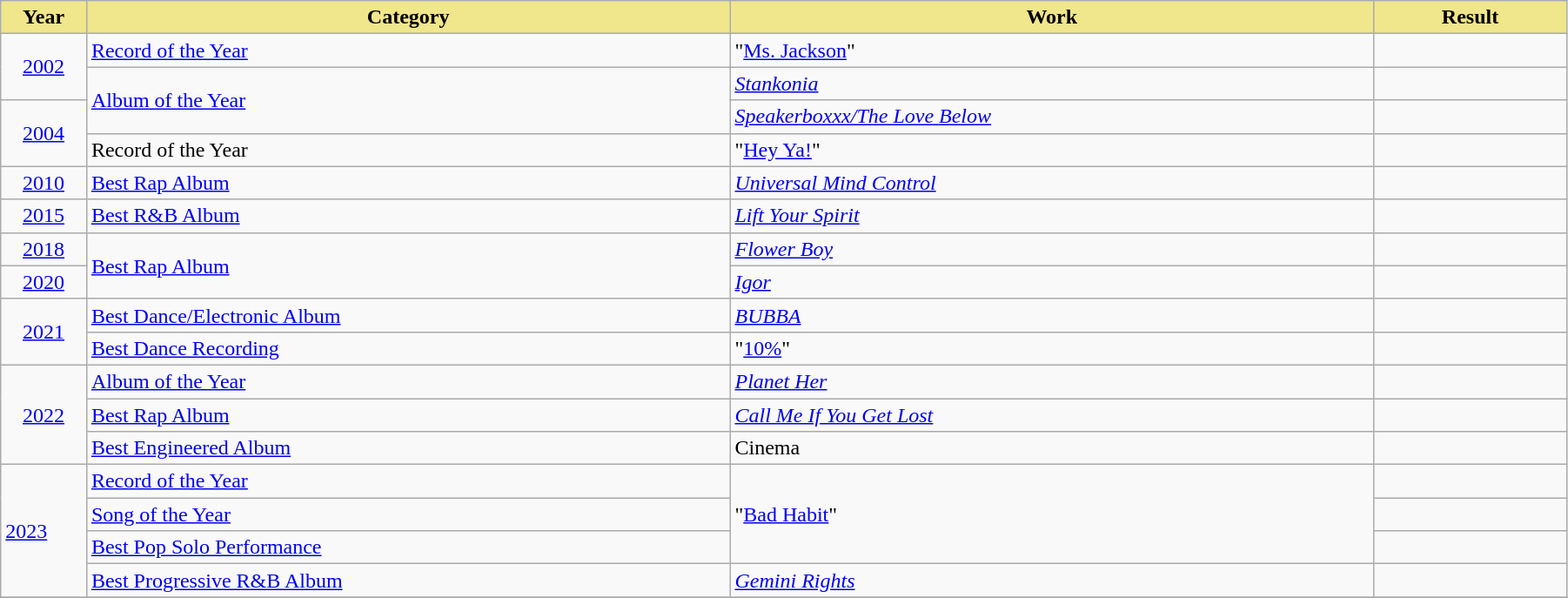<table class="wikitable" width="95%">
<tr>
<th style="background:#F0E68C" width="4%">Year</th>
<th style="background:#F0E68C" width="30%">Category</th>
<th style="background:#F0E68C" width="30%">Work</th>
<th style="background:#F0E68C" width="9%">Result</th>
</tr>
<tr>
<td style="text-align:center;" rowspan=2><a href='#'>2002</a></td>
<td><a href='#'>Record of the Year</a></td>
<td>"<a href='#'>Ms. Jackson</a>"</td>
<td></td>
</tr>
<tr>
<td rowspan=2><a href='#'>Album of the Year</a></td>
<td><em><a href='#'>Stankonia</a></em></td>
<td></td>
</tr>
<tr>
<td style="text-align:center;" rowspan=2><a href='#'>2004</a></td>
<td><em><a href='#'>Speakerboxxx/The Love Below</a></em></td>
<td></td>
</tr>
<tr>
<td>Record of the Year</td>
<td>"<a href='#'>Hey Ya!</a>"</td>
<td></td>
</tr>
<tr>
<td style="text-align:center;" rowspan=1><a href='#'>2010</a></td>
<td><a href='#'>Best Rap Album</a></td>
<td><em><a href='#'>Universal Mind Control</a></em></td>
<td></td>
</tr>
<tr>
<td style="text-align:center;" rowspan=1><a href='#'>2015</a></td>
<td><a href='#'>Best R&B Album</a></td>
<td><em><a href='#'>Lift Your Spirit</a></em></td>
<td></td>
</tr>
<tr>
<td style="text-align:center;" rowspan=1><a href='#'>2018</a></td>
<td rowspan=2><a href='#'>Best Rap Album</a></td>
<td><em><a href='#'>Flower Boy</a></em></td>
<td></td>
</tr>
<tr>
<td style="text-align:center;" rowspan=1><a href='#'>2020</a></td>
<td><em><a href='#'>Igor</a></em></td>
<td></td>
</tr>
<tr>
<td style="text-align:center;" rowspan=2><a href='#'>2021</a></td>
<td><a href='#'>Best Dance/Electronic Album</a></td>
<td><em><a href='#'>BUBBA</a></em></td>
<td></td>
</tr>
<tr>
<td><a href='#'>Best Dance Recording</a></td>
<td>"<a href='#'>10%</a>"</td>
<td></td>
</tr>
<tr>
<td style="text-align:center;" rowspan=3><a href='#'>2022</a></td>
<td><a href='#'>Album of the Year</a></td>
<td><em><a href='#'>Planet Her</a></em></td>
<td></td>
</tr>
<tr>
<td><a href='#'>Best Rap Album</a></td>
<td><em><a href='#'>Call Me If You Get Lost</a></em></td>
<td></td>
</tr>
<tr>
<td><a href='#'>Best Engineered Album</a></td>
<td>Cinema</td>
<td></td>
</tr>
<tr>
<td rowspan="4"><a href='#'>2023</a></td>
<td><a href='#'>Record of the Year</a></td>
<td rowspan="3">"<a href='#'>Bad Habit</a>"</td>
<td></td>
</tr>
<tr>
<td><a href='#'>Song of the Year</a></td>
<td></td>
</tr>
<tr>
<td><a href='#'>Best Pop Solo Performance</a></td>
<td></td>
</tr>
<tr>
<td><a href='#'>Best Progressive R&B Album</a></td>
<td><em><a href='#'>Gemini Rights</a></em></td>
<td></td>
</tr>
<tr>
</tr>
</table>
